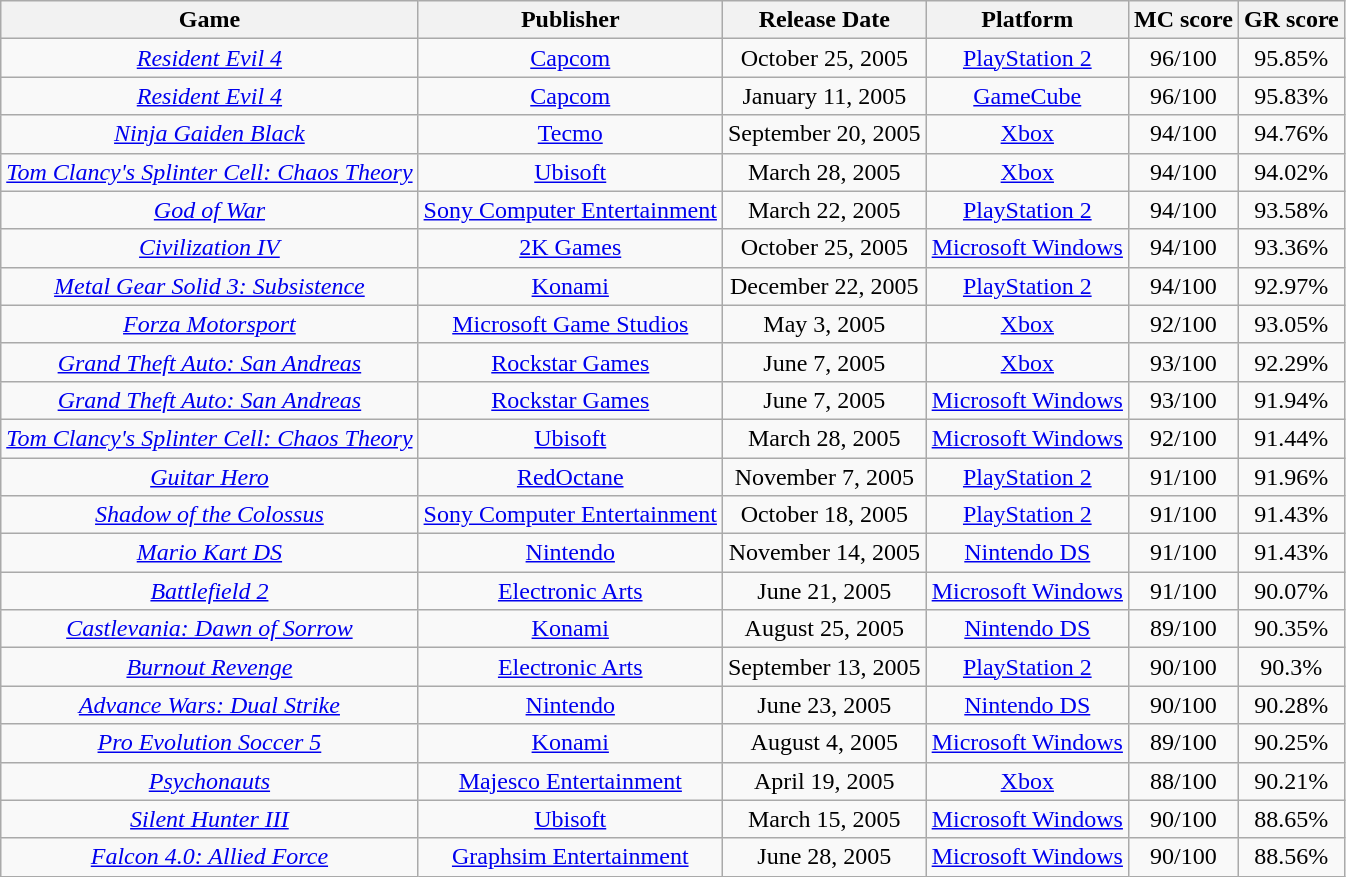<table class="wikitable sortable" style="text-align:center;">
<tr>
<th scope="col">Game</th>
<th scope="col">Publisher</th>
<th scope="col">Release Date</th>
<th scope="col">Platform</th>
<th scope="col">MC score</th>
<th scope="col">GR score</th>
</tr>
<tr>
<td><em><a href='#'>Resident Evil 4</a></em></td>
<td><a href='#'>Capcom</a></td>
<td>October 25, 2005</td>
<td><a href='#'>PlayStation 2</a></td>
<td>96/100</td>
<td>95.85%</td>
</tr>
<tr>
<td><em><a href='#'>Resident Evil 4</a></em></td>
<td><a href='#'>Capcom</a></td>
<td>January 11, 2005</td>
<td><a href='#'>GameCube</a></td>
<td>96/100</td>
<td>95.83%</td>
</tr>
<tr>
<td><a href='#'><em>Ninja Gaiden Black</em></a></td>
<td><a href='#'>Tecmo</a></td>
<td>September 20, 2005</td>
<td><a href='#'>Xbox</a></td>
<td>94/100</td>
<td>94.76%</td>
</tr>
<tr>
<td><em><a href='#'>Tom Clancy's Splinter Cell: Chaos Theory</a></em></td>
<td><a href='#'>Ubisoft</a></td>
<td>March 28, 2005</td>
<td><a href='#'>Xbox</a></td>
<td>94/100</td>
<td>94.02%</td>
</tr>
<tr>
<td><em><a href='#'>God of War</a></em></td>
<td><a href='#'>Sony Computer Entertainment</a></td>
<td>March 22, 2005</td>
<td><a href='#'>PlayStation 2</a></td>
<td>94/100</td>
<td>93.58%</td>
</tr>
<tr>
<td><em><a href='#'>Civilization IV</a></em></td>
<td><a href='#'>2K Games</a></td>
<td>October 25, 2005</td>
<td><a href='#'>Microsoft Windows</a></td>
<td>94/100</td>
<td>93.36%</td>
</tr>
<tr>
<td><em><a href='#'>Metal Gear Solid 3: Subsistence</a></em></td>
<td><a href='#'>Konami</a></td>
<td>December 22, 2005</td>
<td><a href='#'>PlayStation 2</a></td>
<td>94/100</td>
<td>92.97%</td>
</tr>
<tr>
<td><em><a href='#'>Forza Motorsport</a></em></td>
<td><a href='#'>Microsoft Game Studios</a></td>
<td>May 3, 2005</td>
<td><a href='#'>Xbox</a></td>
<td>92/100</td>
<td>93.05%</td>
</tr>
<tr>
<td><em><a href='#'>Grand Theft Auto: San Andreas</a></em></td>
<td><a href='#'>Rockstar Games</a></td>
<td>June 7, 2005</td>
<td><a href='#'>Xbox</a></td>
<td>93/100</td>
<td>92.29%</td>
</tr>
<tr>
<td><em><a href='#'>Grand Theft Auto: San Andreas</a></em></td>
<td><a href='#'>Rockstar Games</a></td>
<td>June 7, 2005</td>
<td><a href='#'>Microsoft Windows</a></td>
<td>93/100</td>
<td>91.94%</td>
</tr>
<tr>
<td><em><a href='#'>Tom Clancy's Splinter Cell: Chaos Theory</a></em></td>
<td><a href='#'>Ubisoft</a></td>
<td>March 28, 2005</td>
<td><a href='#'>Microsoft Windows</a></td>
<td>92/100</td>
<td>91.44%</td>
</tr>
<tr>
<td><em><a href='#'>Guitar Hero</a></em></td>
<td><a href='#'>RedOctane</a></td>
<td>November 7, 2005</td>
<td><a href='#'>PlayStation 2</a></td>
<td>91/100</td>
<td>91.96%</td>
</tr>
<tr>
<td><em><a href='#'>Shadow of the Colossus</a></em></td>
<td><a href='#'>Sony Computer Entertainment</a></td>
<td>October 18, 2005</td>
<td><a href='#'>PlayStation 2</a></td>
<td>91/100</td>
<td>91.43%</td>
</tr>
<tr>
<td><em><a href='#'>Mario Kart DS</a></em></td>
<td><a href='#'>Nintendo</a></td>
<td>November 14, 2005</td>
<td><a href='#'>Nintendo DS</a></td>
<td>91/100</td>
<td>91.43%</td>
</tr>
<tr>
<td><em><a href='#'>Battlefield 2</a></em></td>
<td><a href='#'>Electronic Arts</a></td>
<td>June 21, 2005</td>
<td><a href='#'>Microsoft Windows</a></td>
<td>91/100</td>
<td>90.07%</td>
</tr>
<tr>
<td><em><a href='#'>Castlevania: Dawn of Sorrow</a></em></td>
<td><a href='#'>Konami</a></td>
<td>August 25, 2005</td>
<td><a href='#'>Nintendo DS</a></td>
<td>89/100</td>
<td>90.35%</td>
</tr>
<tr>
<td><em><a href='#'>Burnout Revenge</a></em></td>
<td><a href='#'>Electronic Arts</a></td>
<td>September 13, 2005</td>
<td><a href='#'>PlayStation 2</a></td>
<td>90/100</td>
<td>90.3%</td>
</tr>
<tr>
<td><em><a href='#'>Advance Wars: Dual Strike</a></em></td>
<td><a href='#'>Nintendo</a></td>
<td>June 23, 2005</td>
<td><a href='#'>Nintendo DS</a></td>
<td>90/100</td>
<td>90.28%</td>
</tr>
<tr>
<td><em><a href='#'>Pro Evolution Soccer 5</a></em></td>
<td><a href='#'>Konami</a></td>
<td>August 4, 2005</td>
<td><a href='#'>Microsoft Windows</a></td>
<td>89/100</td>
<td>90.25%</td>
</tr>
<tr>
<td><em><a href='#'>Psychonauts</a></em></td>
<td><a href='#'>Majesco Entertainment</a></td>
<td>April 19, 2005</td>
<td><a href='#'>Xbox</a></td>
<td>88/100</td>
<td>90.21%</td>
</tr>
<tr>
<td><em><a href='#'>Silent Hunter III</a></em></td>
<td><a href='#'>Ubisoft</a></td>
<td>March 15, 2005</td>
<td><a href='#'>Microsoft Windows</a></td>
<td>90/100</td>
<td>88.65%</td>
</tr>
<tr>
<td><em><a href='#'>Falcon 4.0: Allied Force</a></em></td>
<td><a href='#'>Graphsim Entertainment</a></td>
<td>June 28, 2005</td>
<td><a href='#'>Microsoft Windows</a></td>
<td>90/100</td>
<td>88.56%</td>
</tr>
</table>
